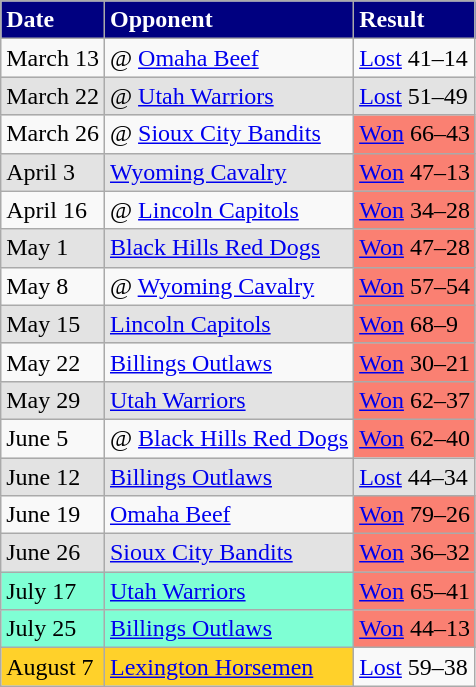<table class="wikitable">
<tr style="background:navy; color:white;">
<td><strong>Date</strong></td>
<td><strong>Opponent</strong></td>
<td><strong>Result</strong></td>
</tr>
<tr>
<td>March 13</td>
<td>@ <a href='#'>Omaha Beef</a></td>
<td><a href='#'>Lost</a> 41–14</td>
</tr>
<tr style="background: #e3e3e3;">
<td>March 22</td>
<td>@ <a href='#'>Utah Warriors</a></td>
<td><a href='#'>Lost</a> 51–49</td>
</tr>
<tr>
<td>March 26</td>
<td>@ <a href='#'>Sioux City Bandits</a></td>
<td style="background:salmon;"><a href='#'>Won</a> 66–43</td>
</tr>
<tr style="background: #e3e3e3;">
<td>April 3</td>
<td><a href='#'>Wyoming Cavalry</a></td>
<td style="background:salmon;"><a href='#'>Won</a> 47–13</td>
</tr>
<tr>
<td>April 16</td>
<td>@ <a href='#'>Lincoln Capitols</a></td>
<td style="background:salmon;"><a href='#'>Won</a> 34–28</td>
</tr>
<tr style="background: #e3e3e3;">
<td>May 1</td>
<td><a href='#'>Black Hills Red Dogs</a></td>
<td style="background:salmon;"><a href='#'>Won</a> 47–28</td>
</tr>
<tr>
<td>May 8</td>
<td>@ <a href='#'>Wyoming Cavalry</a></td>
<td style="background:salmon;"><a href='#'>Won</a> 57–54</td>
</tr>
<tr style="background: #e3e3e3;">
<td>May 15</td>
<td><a href='#'>Lincoln Capitols</a></td>
<td style="background:salmon;"><a href='#'>Won</a> 68–9</td>
</tr>
<tr>
<td>May 22</td>
<td><a href='#'>Billings Outlaws</a></td>
<td style="background:salmon;"><a href='#'>Won</a> 30–21</td>
</tr>
<tr style="background: #e3e3e3;">
<td>May 29</td>
<td><a href='#'>Utah Warriors</a></td>
<td style="background:salmon;"><a href='#'>Won</a> 62–37</td>
</tr>
<tr>
<td>June 5</td>
<td>@ <a href='#'>Black Hills Red Dogs</a></td>
<td style="background:salmon;"><a href='#'>Won</a> 62–40</td>
</tr>
<tr style="background: #e3e3e3;">
<td>June 12</td>
<td><a href='#'>Billings Outlaws</a></td>
<td><a href='#'>Lost</a> 44–34</td>
</tr>
<tr>
<td>June 19</td>
<td><a href='#'>Omaha Beef</a></td>
<td style="background:salmon;"><a href='#'>Won</a> 79–26</td>
</tr>
<tr style="background: #e3e3e3;">
<td>June 26</td>
<td><a href='#'>Sioux City Bandits</a></td>
<td style="background:salmon;"><a href='#'>Won</a> 36–32</td>
</tr>
<tr>
<td style="background:#7fffd4;">July 17</td>
<td style="background:#7fffd4;"><a href='#'>Utah Warriors</a></td>
<td style="background:salmon;"><a href='#'>Won</a> 65–41</td>
</tr>
<tr style="background: #e3e3e3;">
<td style="background:#7fffd4;">July 25</td>
<td style="background:#7fffd4;"><a href='#'>Billings Outlaws</a></td>
<td style="background:salmon;"><a href='#'>Won</a> 44–13</td>
</tr>
<tr>
<td style="background:#ffd12a;">August 7</td>
<td style="background:#ffd12a;"><a href='#'>Lexington Horsemen</a></td>
<td><a href='#'>Lost</a> 59–38</td>
</tr>
</table>
